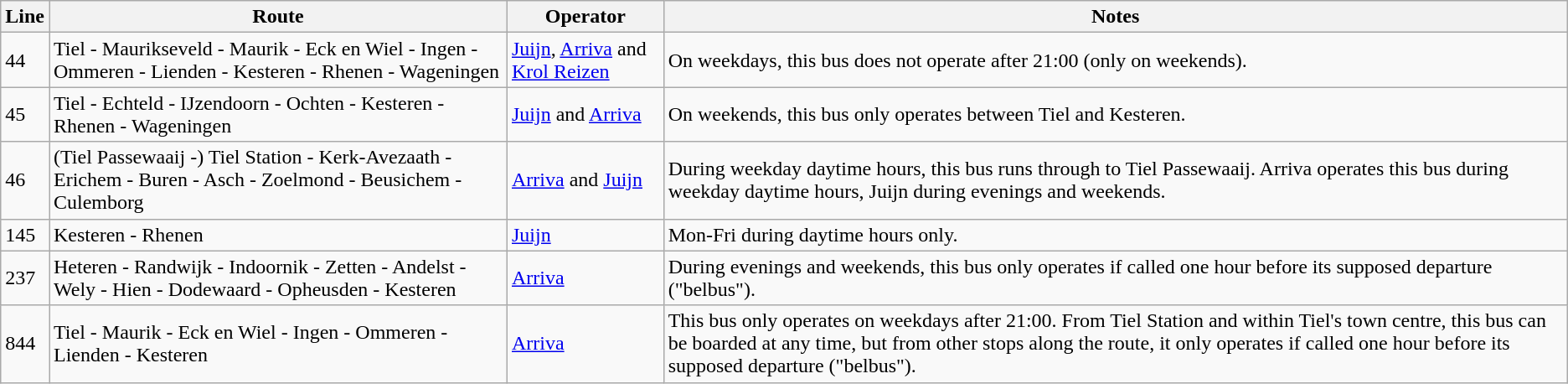<table class="wikitable">
<tr>
<th>Line</th>
<th>Route</th>
<th>Operator</th>
<th>Notes</th>
</tr>
<tr>
<td>44</td>
<td>Tiel - Maurikseveld - Maurik - Eck en Wiel - Ingen - Ommeren - Lienden - Kesteren - Rhenen - Wageningen</td>
<td><a href='#'>Juijn</a>, <a href='#'>Arriva</a> and <a href='#'>Krol Reizen</a></td>
<td>On weekdays, this bus does not operate after 21:00 (only on weekends).</td>
</tr>
<tr>
<td>45</td>
<td>Tiel - Echteld - IJzendoorn - Ochten - Kesteren - Rhenen - Wageningen</td>
<td><a href='#'>Juijn</a> and <a href='#'>Arriva</a></td>
<td>On weekends, this bus only operates between Tiel and Kesteren.</td>
</tr>
<tr>
<td>46</td>
<td>(Tiel Passewaaij -) Tiel Station - Kerk-Avezaath - Erichem - Buren - Asch - Zoelmond - Beusichem - Culemborg</td>
<td><a href='#'>Arriva</a> and <a href='#'>Juijn</a></td>
<td>During weekday daytime hours, this bus runs through to Tiel Passewaaij. Arriva operates this bus during weekday daytime hours, Juijn during evenings and weekends.</td>
</tr>
<tr>
<td>145</td>
<td>Kesteren - Rhenen</td>
<td><a href='#'>Juijn</a></td>
<td>Mon-Fri during daytime hours only.</td>
</tr>
<tr>
<td>237</td>
<td>Heteren - Randwijk - Indoornik - Zetten - Andelst - Wely - Hien - Dodewaard - Opheusden - Kesteren</td>
<td><a href='#'>Arriva</a></td>
<td>During evenings and weekends, this bus only operates if called one hour before its supposed departure ("belbus").</td>
</tr>
<tr>
<td>844</td>
<td>Tiel - Maurik - Eck en Wiel - Ingen - Ommeren - Lienden - Kesteren</td>
<td><a href='#'>Arriva</a></td>
<td>This bus only operates on weekdays after 21:00. From Tiel Station and within Tiel's town centre, this bus can be boarded at any time, but from other stops along the route, it only operates if called one hour before its supposed departure ("belbus").</td>
</tr>
</table>
